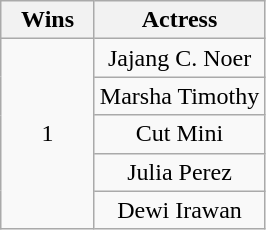<table class="wikitable" style="text-align:center;">
<tr>
<th scope="col" width="55">Wins</th>
<th scope="col" align="center">Actress</th>
</tr>
<tr>
<td rowspan="5">1</td>
<td>Jajang C. Noer</td>
</tr>
<tr>
<td>Marsha Timothy</td>
</tr>
<tr>
<td>Cut Mini</td>
</tr>
<tr>
<td>Julia Perez</td>
</tr>
<tr>
<td>Dewi Irawan</td>
</tr>
</table>
